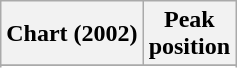<table class="wikitable sortable plainrowheaders" style="text-align:center;" border="1">
<tr>
<th scope="col">Chart (2002)</th>
<th scope="col">Peak<br>position</th>
</tr>
<tr>
</tr>
<tr>
</tr>
<tr>
</tr>
<tr>
</tr>
<tr>
</tr>
<tr>
</tr>
</table>
